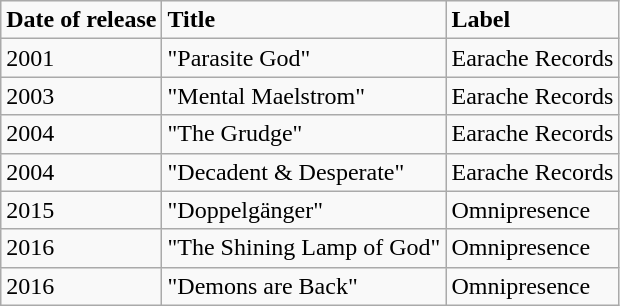<table class="wikitable">
<tr>
<td><strong>Date of release</strong></td>
<td><strong>Title</strong></td>
<td><strong>Label</strong></td>
</tr>
<tr>
<td>2001</td>
<td>"Parasite God"</td>
<td>Earache Records</td>
</tr>
<tr>
<td>2003</td>
<td>"Mental Maelstrom"</td>
<td>Earache Records</td>
</tr>
<tr>
<td>2004</td>
<td>"The Grudge"</td>
<td>Earache Records</td>
</tr>
<tr>
<td>2004</td>
<td>"Decadent & Desperate"</td>
<td>Earache Records</td>
</tr>
<tr>
<td>2015</td>
<td>"Doppelgänger"</td>
<td>Omnipresence</td>
</tr>
<tr>
<td>2016</td>
<td>"The Shining Lamp of God"</td>
<td>Omnipresence</td>
</tr>
<tr>
<td>2016</td>
<td>"Demons are Back"</td>
<td>Omnipresence</td>
</tr>
</table>
